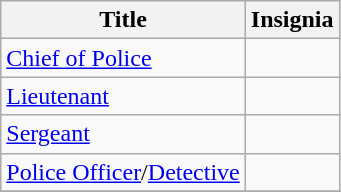<table class="wikitable">
<tr>
<th>Title</th>
<th>Insignia</th>
</tr>
<tr>
<td><a href='#'>Chief of Police</a></td>
<td></td>
</tr>
<tr>
<td><a href='#'>Lieutenant</a></td>
<td></td>
</tr>
<tr>
<td><a href='#'>Sergeant</a></td>
<td></td>
</tr>
<tr>
<td><a href='#'>Police Officer</a>/<a href='#'>Detective</a></td>
<td></td>
</tr>
<tr>
</tr>
</table>
